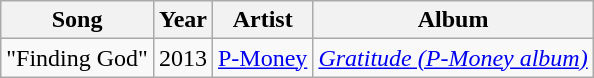<table class="wikitable plainrowheaders">
<tr>
<th scope="col">Song</th>
<th scope="col">Year</th>
<th scope="col">Artist</th>
<th scope="col">Album</th>
</tr>
<tr>
<td>"Finding God"</td>
<td>2013</td>
<td><a href='#'>P-Money</a></td>
<td><em><a href='#'>Gratitude (P-Money album)</a></em></td>
</tr>
</table>
